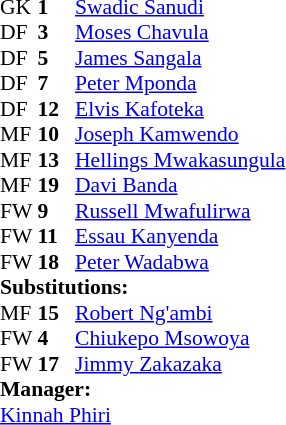<table style="font-size: 90%" cellspacing="0" cellpadding="0">
<tr>
<th width="25"></th>
<th width="25"></th>
</tr>
<tr>
<td>GK</td>
<td><strong>1</strong></td>
<td><a href='#'>Swadic Sanudi</a></td>
<td></td>
</tr>
<tr>
<td>DF</td>
<td><strong>3</strong></td>
<td><a href='#'>Moses Chavula</a></td>
</tr>
<tr>
<td>DF</td>
<td><strong>5</strong></td>
<td><a href='#'>James Sangala</a></td>
</tr>
<tr>
<td>DF</td>
<td><strong>7</strong></td>
<td><a href='#'>Peter Mponda</a></td>
</tr>
<tr>
<td>DF</td>
<td><strong>12</strong></td>
<td><a href='#'>Elvis Kafoteka</a></td>
</tr>
<tr>
<td>MF</td>
<td><strong>10</strong></td>
<td><a href='#'>Joseph Kamwendo</a></td>
</tr>
<tr>
<td>MF</td>
<td><strong>13</strong></td>
<td><a href='#'>Hellings Mwakasungula</a></td>
</tr>
<tr>
<td>MF</td>
<td><strong>19</strong></td>
<td><a href='#'>Davi Banda</a></td>
<td></td>
<td></td>
</tr>
<tr>
<td>FW</td>
<td><strong>9</strong></td>
<td><a href='#'>Russell Mwafulirwa</a></td>
<td></td>
<td></td>
</tr>
<tr>
<td>FW</td>
<td><strong>11</strong></td>
<td><a href='#'>Essau Kanyenda</a></td>
</tr>
<tr>
<td>FW</td>
<td><strong>18</strong></td>
<td><a href='#'>Peter Wadabwa</a></td>
<td></td>
<td></td>
</tr>
<tr>
<td colspan=3><strong>Substitutions:</strong></td>
</tr>
<tr>
<td>MF</td>
<td><strong>15</strong></td>
<td><a href='#'>Robert Ng'ambi</a></td>
<td></td>
<td></td>
</tr>
<tr>
<td>FW</td>
<td><strong>4</strong></td>
<td><a href='#'>Chiukepo Msowoya</a></td>
<td></td>
<td></td>
</tr>
<tr>
<td>FW</td>
<td><strong>17</strong></td>
<td><a href='#'>Jimmy Zakazaka</a></td>
<td></td>
<td></td>
</tr>
<tr>
<td colspan=3><strong>Manager:</strong></td>
</tr>
<tr>
<td colspan=3><a href='#'>Kinnah Phiri</a></td>
</tr>
</table>
